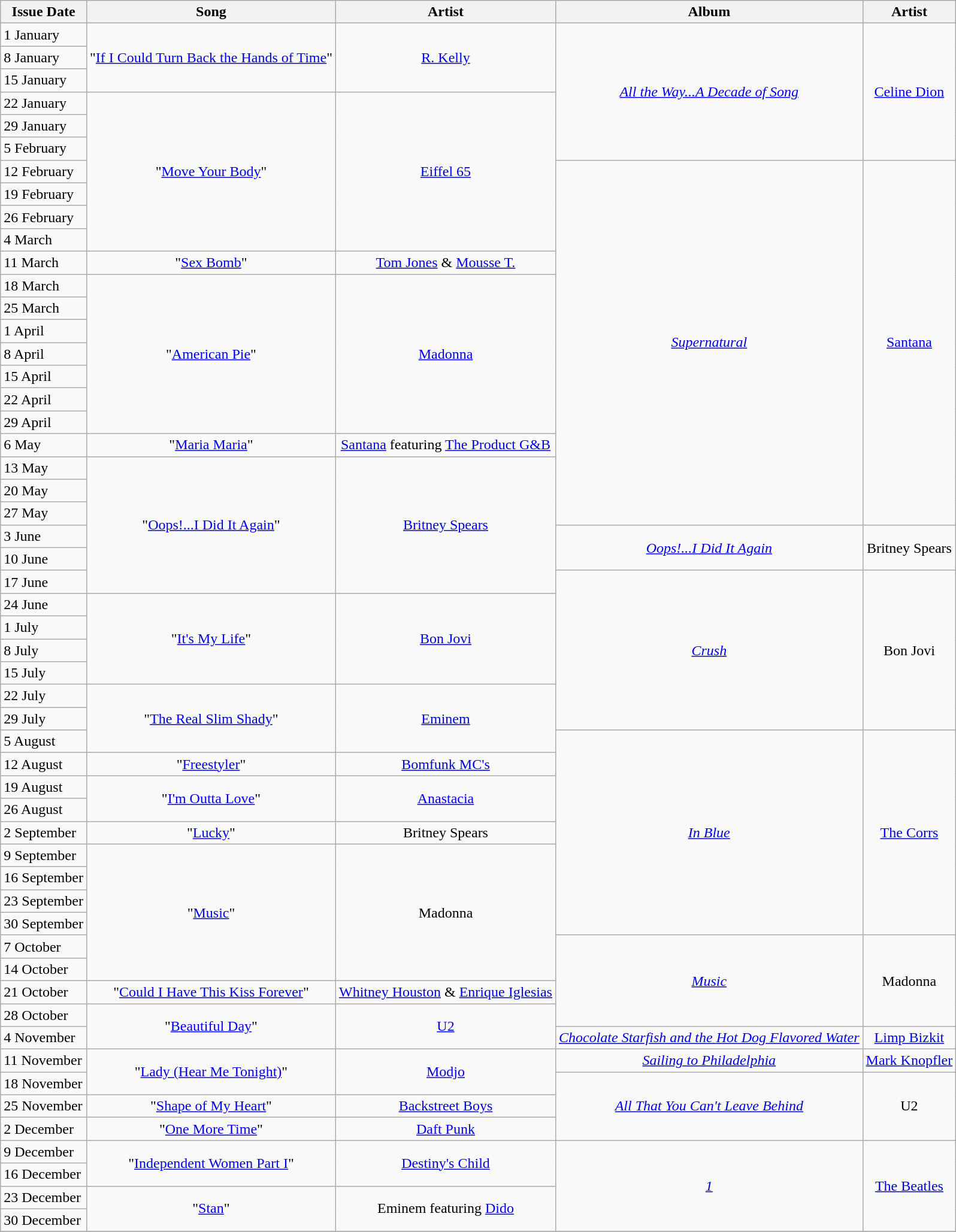<table class="wikitable">
<tr>
<th>Issue Date</th>
<th>Song</th>
<th>Artist</th>
<th>Album</th>
<th>Artist</th>
</tr>
<tr>
<td>1 January</td>
<td rowspan="3" align="center">"<a href='#'>If I Could Turn Back the Hands of Time</a>"</td>
<td rowspan="3" align="center"><a href='#'>R. Kelly</a></td>
<td rowspan="6" align="center"><em><a href='#'>All the Way...A Decade of Song</a></em></td>
<td rowspan="6" align="center"><a href='#'>Celine Dion</a></td>
</tr>
<tr>
<td>8 January</td>
</tr>
<tr>
<td>15 January</td>
</tr>
<tr>
<td>22 January</td>
<td rowspan="7" align="center">"<a href='#'>Move Your Body</a>"</td>
<td rowspan="7" align="center"><a href='#'>Eiffel 65</a></td>
</tr>
<tr>
<td>29 January</td>
</tr>
<tr>
<td>5 February</td>
</tr>
<tr>
<td>12 February</td>
<td rowspan="16" align="center"><em><a href='#'>Supernatural</a></em></td>
<td rowspan="16" align="center"><a href='#'>Santana</a></td>
</tr>
<tr>
<td>19 February</td>
</tr>
<tr>
<td>26 February</td>
</tr>
<tr>
<td>4 March</td>
</tr>
<tr>
<td>11 March</td>
<td align="center">"<a href='#'>Sex Bomb</a>"</td>
<td align="center"><a href='#'>Tom Jones</a> & <a href='#'>Mousse T.</a></td>
</tr>
<tr>
<td>18 March</td>
<td rowspan="7" align="center">"<a href='#'>American Pie</a>"</td>
<td rowspan="7" align="center"><a href='#'>Madonna</a></td>
</tr>
<tr>
<td>25 March</td>
</tr>
<tr>
<td>1 April</td>
</tr>
<tr>
<td>8 April</td>
</tr>
<tr>
<td>15 April</td>
</tr>
<tr>
<td>22 April</td>
</tr>
<tr>
<td>29 April</td>
</tr>
<tr>
<td>6 May</td>
<td align="center">"<a href='#'>Maria Maria</a>"</td>
<td align="center"><a href='#'>Santana</a> featuring <a href='#'>The Product G&B</a></td>
</tr>
<tr>
<td>13 May</td>
<td rowspan="6" align="center">"<a href='#'>Oops!...I Did It Again</a>"</td>
<td rowspan="6" align="center"><a href='#'>Britney Spears</a></td>
</tr>
<tr>
<td>20 May</td>
</tr>
<tr>
<td>27 May</td>
</tr>
<tr>
<td>3 June</td>
<td rowspan="2" align="center"><em><a href='#'>Oops!...I Did It Again</a></em></td>
<td rowspan="2" align="center">Britney Spears</td>
</tr>
<tr>
<td>10 June</td>
</tr>
<tr>
<td>17 June</td>
<td rowspan="7" align="center"><em><a href='#'>Crush</a></em></td>
<td rowspan="7" align="center">Bon Jovi</td>
</tr>
<tr>
<td>24 June</td>
<td rowspan="4" align="center">"<a href='#'>It's My Life</a>"</td>
<td rowspan="4" align="center"><a href='#'>Bon Jovi</a></td>
</tr>
<tr>
<td>1 July</td>
</tr>
<tr>
<td>8 July</td>
</tr>
<tr>
<td>15 July</td>
</tr>
<tr>
<td>22 July</td>
<td rowspan="3" align="center">"<a href='#'>The Real Slim Shady</a>"</td>
<td rowspan="3" align="center"><a href='#'>Eminem</a></td>
</tr>
<tr>
<td>29 July</td>
</tr>
<tr>
<td>5 August</td>
<td rowspan="9" align="center"><em><a href='#'>In Blue</a></em></td>
<td rowspan="9" align="center"><a href='#'>The Corrs</a></td>
</tr>
<tr>
<td>12 August</td>
<td align="center">"<a href='#'>Freestyler</a>"</td>
<td align="center"><a href='#'>Bomfunk MC's</a></td>
</tr>
<tr>
<td>19 August</td>
<td rowspan="2" align="center">"<a href='#'>I'm Outta Love</a>"</td>
<td rowspan="2" align="center"><a href='#'>Anastacia</a></td>
</tr>
<tr>
<td>26 August</td>
</tr>
<tr>
<td>2 September</td>
<td align="center">"<a href='#'>Lucky</a>"</td>
<td align="center">Britney Spears</td>
</tr>
<tr>
<td>9 September</td>
<td rowspan="6" align="center">"<a href='#'>Music</a>"</td>
<td rowspan="6" align="center">Madonna</td>
</tr>
<tr>
<td>16 September</td>
</tr>
<tr>
<td>23 September</td>
</tr>
<tr>
<td>30 September</td>
</tr>
<tr>
<td>7 October</td>
<td rowspan="4" align="center"><em><a href='#'>Music</a></em></td>
<td rowspan="4" align="center">Madonna</td>
</tr>
<tr>
<td>14 October</td>
</tr>
<tr>
<td>21 October</td>
<td align="center">"<a href='#'>Could I Have This Kiss Forever</a>"</td>
<td align="center"><a href='#'>Whitney Houston</a> & <a href='#'>Enrique Iglesias</a></td>
</tr>
<tr>
<td>28 October</td>
<td rowspan="2" align="center">"<a href='#'>Beautiful Day</a>"</td>
<td rowspan="2" align="center"><a href='#'>U2</a></td>
</tr>
<tr>
<td>4 November</td>
<td align="center"><em><a href='#'>Chocolate Starfish and the Hot Dog Flavored Water</a></em></td>
<td align="center"><a href='#'>Limp Bizkit</a></td>
</tr>
<tr>
<td>11 November</td>
<td rowspan="2" align="center">"<a href='#'>Lady (Hear Me Tonight)</a>"</td>
<td rowspan="2" align="center"><a href='#'>Modjo</a></td>
<td align="center"><em><a href='#'>Sailing to Philadelphia</a></em></td>
<td align="center"><a href='#'>Mark Knopfler</a></td>
</tr>
<tr>
<td>18 November</td>
<td rowspan="3" align="center"><em><a href='#'>All That You Can't Leave Behind</a></em></td>
<td rowspan="3" align="center">U2</td>
</tr>
<tr>
<td>25 November</td>
<td align="center">"<a href='#'>Shape of My Heart</a>"</td>
<td align="center"><a href='#'>Backstreet Boys</a></td>
</tr>
<tr>
<td>2 December</td>
<td align="center">"<a href='#'>One More Time</a>"</td>
<td align="center"><a href='#'>Daft Punk</a></td>
</tr>
<tr>
<td>9 December</td>
<td rowspan="2" align="center">"<a href='#'>Independent Women Part I</a>"</td>
<td rowspan="2" align="center"><a href='#'>Destiny's Child</a></td>
<td rowspan="4" align="center"><em><a href='#'>1</a></em></td>
<td rowspan="4" align="center"><a href='#'>The Beatles</a></td>
</tr>
<tr>
<td>16 December</td>
</tr>
<tr>
<td>23 December</td>
<td rowspan="2" align="center">"<a href='#'>Stan</a>"</td>
<td rowspan="2" align="center">Eminem featuring <a href='#'>Dido</a></td>
</tr>
<tr>
<td>30 December</td>
</tr>
<tr>
</tr>
</table>
